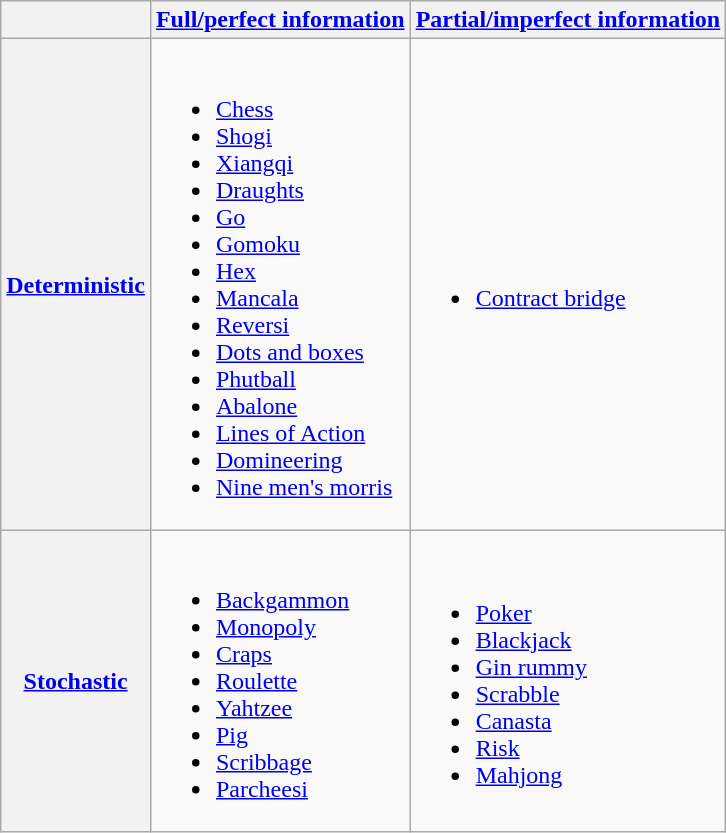<table class=wikitable>
<tr>
<th></th>
<th><a href='#'>Full/perfect information</a></th>
<th><a href='#'>Partial/imperfect information</a></th>
</tr>
<tr>
<th><a href='#'>Deterministic</a></th>
<td><br><ul><li><a href='#'>Chess</a></li><li><a href='#'>Shogi</a></li><li><a href='#'>Xiangqi</a></li><li><a href='#'>Draughts</a></li><li><a href='#'>Go</a></li><li><a href='#'>Gomoku</a></li><li><a href='#'>Hex</a></li><li><a href='#'>Mancala</a></li><li><a href='#'>Reversi</a></li><li><a href='#'>Dots and boxes</a></li><li><a href='#'>Phutball</a></li><li><a href='#'>Abalone</a></li><li><a href='#'>Lines of Action</a></li><li><a href='#'>Domineering</a></li><li><a href='#'>Nine men's morris</a></li></ul></td>
<td><br><ul><li><a href='#'>Contract bridge</a></li></ul></td>
</tr>
<tr>
<th><a href='#'>Stochastic</a></th>
<td><br><ul><li><a href='#'>Backgammon</a></li><li><a href='#'>Monopoly</a></li><li><a href='#'>Craps</a></li><li><a href='#'>Roulette</a></li><li><a href='#'>Yahtzee</a></li><li><a href='#'>Pig</a></li><li><a href='#'>Scribbage</a></li><li><a href='#'>Parcheesi</a></li></ul></td>
<td><br><ul><li><a href='#'>Poker</a></li><li><a href='#'>Blackjack</a></li><li><a href='#'>Gin rummy</a></li><li><a href='#'>Scrabble</a></li><li><a href='#'>Canasta</a></li><li><a href='#'>Risk</a></li><li><a href='#'>Mahjong</a></li></ul></td>
</tr>
</table>
